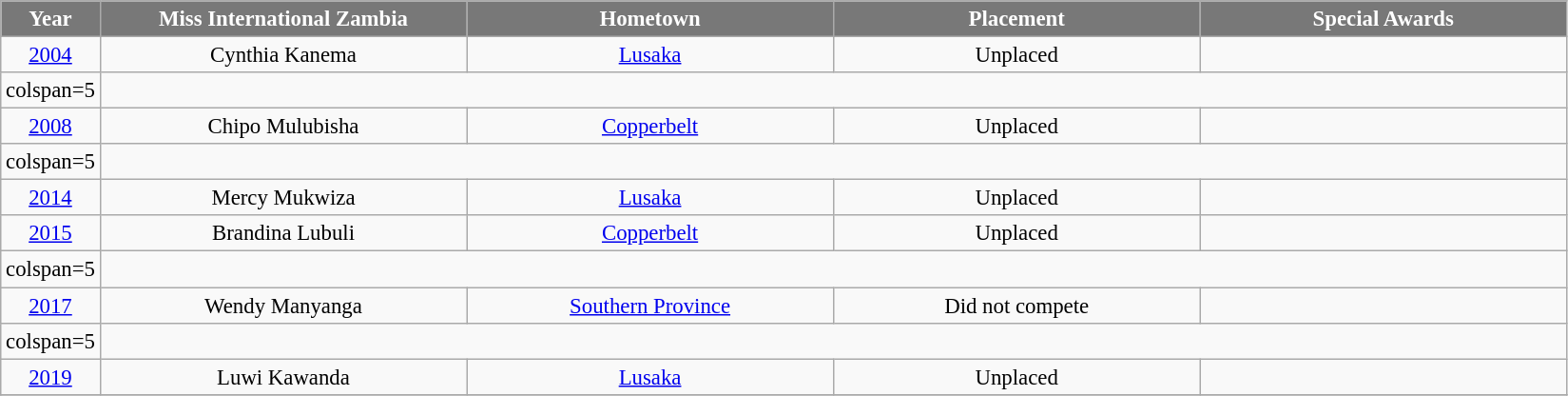<table class="wikitable sortable" style="font-size: 95%; text-align:center">
<tr>
<th width="60" style="background-color:#787878;color:#FFFFFF;">Year</th>
<th width="250" style="background-color:#787878;color:#FFFFFF;">Miss International Zambia</th>
<th width="250" style="background-color:#787878;color:#FFFFFF;">Hometown</th>
<th width="250" style="background-color:#787878;color:#FFFFFF;">Placement</th>
<th width="250" style="background-color:#787878;color:#FFFFFF;">Special Awards</th>
</tr>
<tr>
<td><a href='#'>2004</a></td>
<td>Cynthia Kanema</td>
<td><a href='#'>Lusaka</a></td>
<td>Unplaced</td>
<td></td>
</tr>
<tr>
<td>colspan=5 </td>
</tr>
<tr>
<td><a href='#'>2008</a></td>
<td>Chipo Mulubisha</td>
<td><a href='#'>Copperbelt</a></td>
<td>Unplaced</td>
<td></td>
</tr>
<tr>
<td>colspan=5 </td>
</tr>
<tr>
<td><a href='#'>2014</a></td>
<td>Mercy Mukwiza</td>
<td><a href='#'>Lusaka</a></td>
<td>Unplaced</td>
<td></td>
</tr>
<tr>
<td><a href='#'>2015</a></td>
<td>Brandina Lubuli</td>
<td><a href='#'>Copperbelt</a></td>
<td>Unplaced</td>
<td></td>
</tr>
<tr>
<td>colspan=5 </td>
</tr>
<tr>
<td><a href='#'>2017</a></td>
<td>Wendy Manyanga</td>
<td><a href='#'>Southern Province</a></td>
<td>Did not compete</td>
<td></td>
</tr>
<tr>
<td>colspan=5 </td>
</tr>
<tr>
<td><a href='#'>2019</a></td>
<td>Luwi Kawanda</td>
<td><a href='#'>Lusaka</a></td>
<td>Unplaced</td>
<td></td>
</tr>
<tr>
</tr>
</table>
